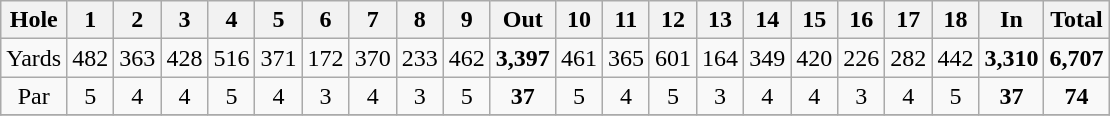<table class="wikitable" style="text-align:center">
<tr>
<th align="left">Hole</th>
<th>1</th>
<th>2</th>
<th>3</th>
<th>4</th>
<th>5</th>
<th>6</th>
<th>7</th>
<th>8</th>
<th>9</th>
<th>Out</th>
<th>10</th>
<th>11</th>
<th>12</th>
<th>13</th>
<th>14</th>
<th>15</th>
<th>16</th>
<th>17</th>
<th>18</th>
<th>In</th>
<th>Total</th>
</tr>
<tr>
<td>Yards</td>
<td>482</td>
<td>363</td>
<td>428</td>
<td>516</td>
<td>371</td>
<td>172</td>
<td>370</td>
<td>233</td>
<td>462</td>
<td><strong>3,397</strong></td>
<td>461</td>
<td>365</td>
<td>601</td>
<td>164</td>
<td>349</td>
<td>420</td>
<td>226</td>
<td>282</td>
<td>442</td>
<td><strong>3,310</strong></td>
<td><strong>6,707</strong></td>
</tr>
<tr>
<td>Par</td>
<td>5</td>
<td>4</td>
<td>4</td>
<td>5</td>
<td>4</td>
<td>3</td>
<td>4</td>
<td>3</td>
<td>5</td>
<td><strong>37</strong></td>
<td>5</td>
<td>4</td>
<td>5</td>
<td>3</td>
<td>4</td>
<td>4</td>
<td>3</td>
<td>4</td>
<td>5</td>
<td><strong>37</strong></td>
<td><strong>74</strong></td>
</tr>
<tr>
</tr>
</table>
